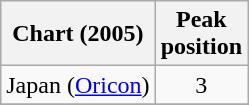<table class="wikitable sortable plainrowheaders">
<tr>
<th scope="col">Chart (2005)</th>
<th scope="col">Peak<br>position</th>
</tr>
<tr>
<td>Japan (<a href='#'>Oricon</a>)</td>
<td style="text-align:center;">3</td>
</tr>
<tr>
</tr>
</table>
